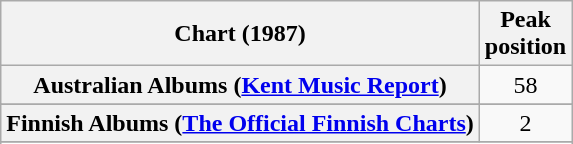<table class="wikitable sortable plainrowheaders" style="text-align:center">
<tr>
<th scope="col">Chart (1987)</th>
<th scope="col">Peak<br>position</th>
</tr>
<tr>
<th scope="row">Australian Albums (<a href='#'>Kent Music Report</a>)</th>
<td align="center">58</td>
</tr>
<tr>
</tr>
<tr>
</tr>
<tr>
</tr>
<tr>
<th scope="row">Finnish Albums (<a href='#'>The Official Finnish Charts</a>)</th>
<td align="center">2</td>
</tr>
<tr>
</tr>
<tr>
</tr>
<tr>
</tr>
<tr>
</tr>
<tr>
</tr>
<tr>
</tr>
</table>
